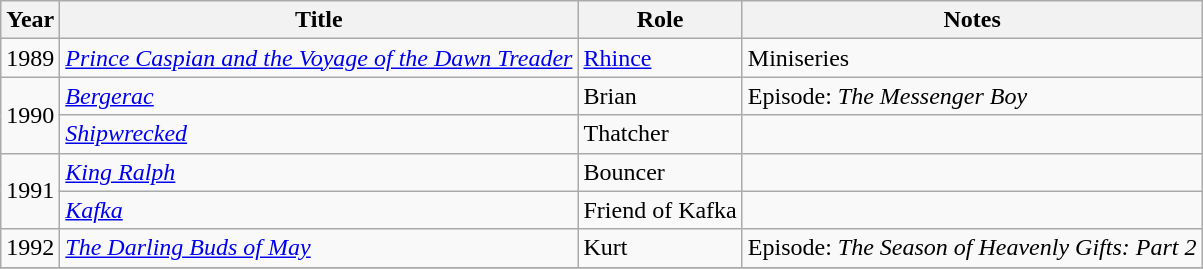<table class="wikitable">
<tr>
<th>Year</th>
<th>Title</th>
<th>Role</th>
<th>Notes</th>
</tr>
<tr>
<td>1989</td>
<td><em><a href='#'>Prince Caspian and the Voyage of the Dawn Treader</a></em></td>
<td><a href='#'>Rhince</a></td>
<td>Miniseries</td>
</tr>
<tr>
<td rowspan=2>1990</td>
<td><em><a href='#'>Bergerac</a></em></td>
<td>Brian</td>
<td>Episode: <em>The Messenger Boy</em></td>
</tr>
<tr>
<td><em><a href='#'>Shipwrecked</a></em></td>
<td>Thatcher</td>
<td></td>
</tr>
<tr>
<td rowspan=2>1991</td>
<td><em><a href='#'>King Ralph</a></em></td>
<td>Bouncer</td>
<td></td>
</tr>
<tr>
<td><em><a href='#'>Kafka</a></em></td>
<td>Friend of Kafka</td>
<td></td>
</tr>
<tr>
<td>1992</td>
<td><em><a href='#'>The Darling Buds of May</a></em></td>
<td>Kurt</td>
<td>Episode: <em>The Season of Heavenly Gifts: Part 2</em></td>
</tr>
<tr>
</tr>
</table>
